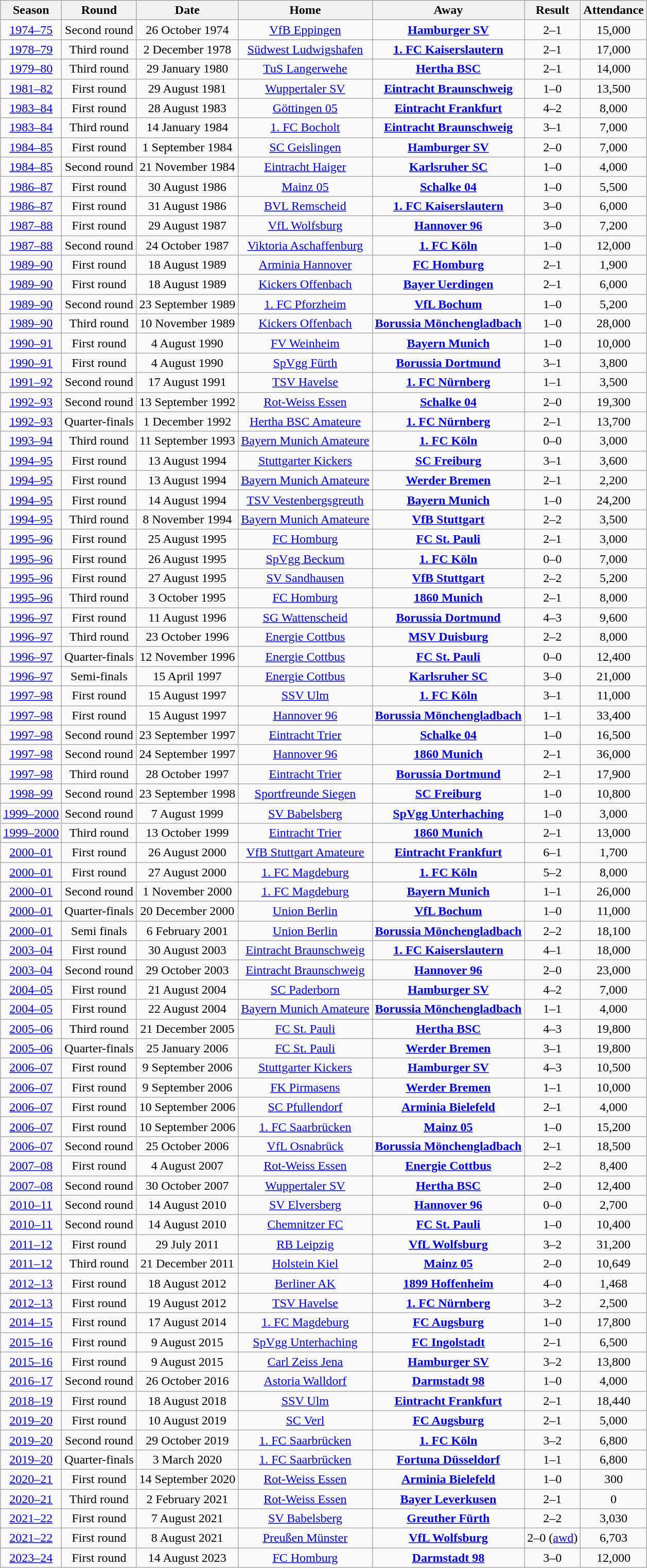<table class="wikitable sortable">
<tr align="center" bgcolor="#dfdfdf">
<th><strong>Season</strong></th>
<th><strong>Round</strong></th>
<th><strong>Date</strong></th>
<th><strong>Home</strong></th>
<th><strong>Away</strong></th>
<th><strong>Result</strong></th>
<th><strong>Attendance</strong></th>
</tr>
<tr align="center">
<td><a href='#'>1974–75</a></td>
<td>Second round</td>
<td>26 October 1974</td>
<td><a href='#'>VfB Eppingen</a></td>
<td><strong><a href='#'>Hamburger SV</a></strong></td>
<td>2–1</td>
<td>15,000</td>
</tr>
<tr align="center">
<td><a href='#'>1978–79</a></td>
<td>Third round</td>
<td>2 December 1978</td>
<td><a href='#'>Südwest Ludwigshafen</a></td>
<td><strong><a href='#'>1. FC Kaiserslautern</a></strong></td>
<td>2–1</td>
<td>17,000</td>
</tr>
<tr align="center">
<td><a href='#'>1979–80</a></td>
<td>Third round</td>
<td>29 January 1980</td>
<td><a href='#'>TuS Langerwehe</a></td>
<td><strong><a href='#'>Hertha BSC</a></strong></td>
<td>2–1</td>
<td>14,000</td>
</tr>
<tr align="center">
<td><a href='#'>1981–82</a></td>
<td>First round</td>
<td>29 August 1981</td>
<td><a href='#'>Wuppertaler SV</a></td>
<td><strong><a href='#'>Eintracht Braunschweig</a></strong></td>
<td>1–0</td>
<td>13,500</td>
</tr>
<tr align="center">
<td><a href='#'>1983–84</a></td>
<td>First round</td>
<td>28 August 1983</td>
<td><a href='#'>Göttingen 05</a></td>
<td><strong><a href='#'>Eintracht Frankfurt</a></strong></td>
<td>4–2</td>
<td>8,000</td>
</tr>
<tr align="center">
<td><a href='#'>1983–84</a></td>
<td>Third round</td>
<td>14 January 1984</td>
<td><a href='#'>1. FC Bocholt</a></td>
<td><strong><a href='#'>Eintracht Braunschweig</a></strong></td>
<td>3–1 </td>
<td>7,000</td>
</tr>
<tr align="center">
<td><a href='#'>1984–85</a></td>
<td>First round</td>
<td>1 September 1984</td>
<td><a href='#'>SC Geislingen</a></td>
<td><strong><a href='#'>Hamburger SV</a></strong></td>
<td>2–0</td>
<td>7,000</td>
</tr>
<tr align="center">
<td><a href='#'>1984–85</a></td>
<td>Second round</td>
<td>21 November 1984</td>
<td><a href='#'>Eintracht Haiger</a></td>
<td><strong><a href='#'>Karlsruher SC</a></strong></td>
<td>1–0 </td>
<td>4,000</td>
</tr>
<tr align="center">
<td><a href='#'>1986–87</a></td>
<td>First round</td>
<td>30 August 1986</td>
<td><a href='#'>Mainz 05</a></td>
<td><strong><a href='#'>Schalke 04</a></strong></td>
<td>1–0</td>
<td>5,500</td>
</tr>
<tr align="center">
<td><a href='#'>1986–87</a></td>
<td>First round</td>
<td>31 August 1986</td>
<td><a href='#'>BVL Remscheid</a></td>
<td><strong><a href='#'>1. FC Kaiserslautern</a></strong></td>
<td>3–0</td>
<td>6,000</td>
</tr>
<tr align="center">
<td><a href='#'>1987–88</a></td>
<td>First round</td>
<td>29 August 1987</td>
<td><a href='#'>VfL Wolfsburg</a></td>
<td><strong><a href='#'>Hannover 96</a></strong></td>
<td>3–0</td>
<td>7,200</td>
</tr>
<tr align="center">
<td><a href='#'>1987–88</a></td>
<td>Second round</td>
<td>24 October 1987</td>
<td><a href='#'>Viktoria Aschaffenburg</a></td>
<td><strong><a href='#'>1. FC Köln</a></strong></td>
<td>1–0</td>
<td>12,000</td>
</tr>
<tr align="center">
<td><a href='#'>1989–90</a></td>
<td>First round</td>
<td>18 August 1989</td>
<td><a href='#'>Arminia Hannover</a></td>
<td><strong><a href='#'>FC Homburg</a></strong></td>
<td>2–1</td>
<td>1,900</td>
</tr>
<tr align="center">
<td><a href='#'>1989–90</a></td>
<td>First round</td>
<td>18 August 1989</td>
<td><a href='#'>Kickers Offenbach</a></td>
<td><strong><a href='#'>Bayer Uerdingen</a></strong></td>
<td>2–1</td>
<td>6,000</td>
</tr>
<tr align="center">
<td><a href='#'>1989–90</a></td>
<td>Second round</td>
<td>23 September 1989</td>
<td><a href='#'>1. FC Pforzheim</a></td>
<td><strong><a href='#'>VfL Bochum</a></strong></td>
<td>1–0</td>
<td>5,200</td>
</tr>
<tr align="center">
<td><a href='#'>1989–90</a></td>
<td>Third round</td>
<td>10 November 1989</td>
<td><a href='#'>Kickers Offenbach</a></td>
<td><strong><a href='#'>Borussia Mönchengladbach</a></strong></td>
<td>1–0 </td>
<td>28,000</td>
</tr>
<tr align="center">
<td><a href='#'>1990–91</a></td>
<td>First round</td>
<td>4 August 1990</td>
<td><a href='#'>FV Weinheim</a></td>
<td><strong><a href='#'>Bayern Munich</a></strong></td>
<td>1–0</td>
<td>10,000</td>
</tr>
<tr align="center">
<td><a href='#'>1990–91</a></td>
<td>First round</td>
<td>4 August 1990</td>
<td><a href='#'>SpVgg Fürth</a></td>
<td><strong><a href='#'>Borussia Dortmund</a></strong></td>
<td>3–1</td>
<td>3,800</td>
</tr>
<tr align="center">
<td><a href='#'>1991–92</a></td>
<td>Second round</td>
<td>17 August 1991</td>
<td><a href='#'>TSV Havelse</a></td>
<td><strong><a href='#'>1. FC Nürnberg</a></strong></td>
<td>1–1 <br></td>
<td>3,500</td>
</tr>
<tr align="center">
<td><a href='#'>1992–93</a></td>
<td>Second round</td>
<td>13 September 1992</td>
<td><a href='#'>Rot-Weiss Essen</a></td>
<td><strong><a href='#'>Schalke 04</a></strong></td>
<td>2–0</td>
<td>19,300</td>
</tr>
<tr align="center">
<td><a href='#'>1992–93</a></td>
<td>Quarter-finals</td>
<td>1 December 1992</td>
<td><a href='#'>Hertha BSC Amateure</a></td>
<td><strong><a href='#'>1. FC Nürnberg</a></strong></td>
<td>2–1</td>
<td>13,700</td>
</tr>
<tr align="center">
<td><a href='#'>1993–94</a></td>
<td>Third round</td>
<td>11 September 1993</td>
<td><a href='#'>Bayern Munich Amateure</a></td>
<td><strong><a href='#'>1. FC Köln</a></strong></td>
<td>0–0 <br></td>
<td>3,000</td>
</tr>
<tr align="center">
<td><a href='#'>1994–95</a></td>
<td>First round</td>
<td>13 August 1994</td>
<td><a href='#'>Stuttgarter Kickers</a></td>
<td><strong><a href='#'>SC Freiburg</a></strong></td>
<td>3–1</td>
<td>3,600</td>
</tr>
<tr align="center">
<td><a href='#'>1994–95</a></td>
<td>First round</td>
<td>13 August 1994</td>
<td><a href='#'>Bayern Munich Amateure</a></td>
<td><strong><a href='#'>Werder Bremen</a></strong></td>
<td>2–1</td>
<td>2,200</td>
</tr>
<tr align="center">
<td><a href='#'>1994–95</a></td>
<td>First round</td>
<td>14 August 1994</td>
<td><a href='#'>TSV Vestenbergsgreuth</a></td>
<td><strong><a href='#'>Bayern Munich</a></strong></td>
<td>1–0</td>
<td>24,200</td>
</tr>
<tr align="center">
<td><a href='#'>1994–95</a></td>
<td>Third round</td>
<td>8 November 1994</td>
<td><a href='#'>Bayern Munich Amateure</a></td>
<td><strong><a href='#'>VfB Stuttgart</a></strong></td>
<td>2–2 <br></td>
<td>3,500</td>
</tr>
<tr align="center">
<td><a href='#'>1995–96</a></td>
<td>First round</td>
<td>25 August 1995</td>
<td><a href='#'>FC Homburg</a></td>
<td><strong><a href='#'>FC St. Pauli</a></strong></td>
<td>2–1 </td>
<td>3,000</td>
</tr>
<tr align="center">
<td><a href='#'>1995–96</a></td>
<td>First round</td>
<td>26 August 1995</td>
<td><a href='#'>SpVgg Beckum</a></td>
<td><strong><a href='#'>1. FC Köln</a></strong></td>
<td>0–0 <br></td>
<td>7,000</td>
</tr>
<tr align="center">
<td><a href='#'>1995–96</a></td>
<td>First round</td>
<td>27 August 1995</td>
<td><a href='#'>SV Sandhausen</a></td>
<td><strong><a href='#'>VfB Stuttgart</a></strong></td>
<td>2–2 <br></td>
<td>5,200</td>
</tr>
<tr align="center">
<td><a href='#'>1995–96</a></td>
<td>Third round</td>
<td>3 October 1995</td>
<td><a href='#'>FC Homburg</a></td>
<td><strong><a href='#'>1860 Munich</a></strong></td>
<td>2–1</td>
<td>8,000</td>
</tr>
<tr align="center">
<td><a href='#'>1996–97</a></td>
<td>First round</td>
<td>11 August 1996</td>
<td><a href='#'>SG Wattenscheid</a></td>
<td><strong><a href='#'>Borussia Dortmund</a></strong></td>
<td>4–3 </td>
<td>9,600</td>
</tr>
<tr align="center">
<td><a href='#'>1996–97</a></td>
<td>Third round</td>
<td>23 October 1996</td>
<td><a href='#'>Energie Cottbus</a></td>
<td><strong><a href='#'>MSV Duisburg</a></strong></td>
<td>2–2 <br></td>
<td>8,000</td>
</tr>
<tr align="center">
<td><a href='#'>1996–97</a></td>
<td>Quarter-finals</td>
<td>12 November 1996</td>
<td><a href='#'>Energie Cottbus</a></td>
<td><strong><a href='#'>FC St. Pauli</a></strong></td>
<td>0–0 <br></td>
<td>12,400</td>
</tr>
<tr align="center">
<td><a href='#'>1996–97</a></td>
<td>Semi-finals</td>
<td>15 April 1997</td>
<td><a href='#'>Energie Cottbus</a></td>
<td><strong><a href='#'>Karlsruher SC</a></strong></td>
<td>3–0</td>
<td>21,000</td>
</tr>
<tr align="center">
<td><a href='#'>1997–98</a></td>
<td>First round</td>
<td>15 August 1997</td>
<td><a href='#'>SSV Ulm</a></td>
<td><strong><a href='#'>1. FC Köln</a></strong></td>
<td>3–1</td>
<td>11,000</td>
</tr>
<tr align="center">
<td><a href='#'>1997–98</a></td>
<td>First round</td>
<td>15 August 1997</td>
<td><a href='#'>Hannover 96</a></td>
<td><strong><a href='#'>Borussia Mönchengladbach</a></strong></td>
<td>1–1 <br></td>
<td>33,400</td>
</tr>
<tr align="center">
<td><a href='#'>1997–98</a></td>
<td>Second round</td>
<td>23 September 1997</td>
<td><a href='#'>Eintracht Trier</a></td>
<td><strong><a href='#'>Schalke 04</a></strong></td>
<td>1–0</td>
<td>16,500</td>
</tr>
<tr align="center">
<td><a href='#'>1997–98</a></td>
<td>Second round</td>
<td>24 September 1997</td>
<td><a href='#'>Hannover 96</a></td>
<td><strong><a href='#'>1860 Munich</a></strong></td>
<td>2–1</td>
<td>36,000</td>
</tr>
<tr align="center">
<td><a href='#'>1997–98</a></td>
<td>Third round</td>
<td>28 October 1997</td>
<td><a href='#'>Eintracht Trier</a></td>
<td><strong><a href='#'>Borussia Dortmund</a></strong></td>
<td>2–1</td>
<td>17,900</td>
</tr>
<tr align="center">
<td><a href='#'>1998–99</a></td>
<td>Second round</td>
<td>23 September 1998</td>
<td><a href='#'>Sportfreunde Siegen</a></td>
<td><strong><a href='#'>SC Freiburg</a></strong></td>
<td>1–0</td>
<td>10,800</td>
</tr>
<tr align="center">
<td><a href='#'>1999–2000</a></td>
<td>Second round</td>
<td>7 August 1999</td>
<td><a href='#'>SV Babelsberg</a></td>
<td><strong><a href='#'>SpVgg Unterhaching</a></strong></td>
<td>1–0</td>
<td>3,000</td>
</tr>
<tr align="center">
<td><a href='#'>1999–2000</a></td>
<td>Third round</td>
<td>13 October 1999</td>
<td><a href='#'>Eintracht Trier</a></td>
<td><strong><a href='#'>1860 Munich</a></strong></td>
<td>2–1</td>
<td>13,000</td>
</tr>
<tr align="center">
<td><a href='#'>2000–01</a></td>
<td>First round</td>
<td>26 August 2000</td>
<td><a href='#'>VfB Stuttgart Amateure</a></td>
<td><strong><a href='#'>Eintracht Frankfurt</a></strong></td>
<td>6–1</td>
<td>1,700</td>
</tr>
<tr align="center">
<td><a href='#'>2000–01</a></td>
<td>First round</td>
<td>27 August 2000</td>
<td><a href='#'>1. FC Magdeburg</a></td>
<td><strong><a href='#'>1. FC Köln</a></strong></td>
<td>5–2</td>
<td>8,000</td>
</tr>
<tr align="center">
<td><a href='#'>2000–01</a></td>
<td>Second round</td>
<td>1 November 2000</td>
<td><a href='#'>1. FC Magdeburg</a></td>
<td><strong><a href='#'>Bayern Munich</a></strong></td>
<td>1–1 <br></td>
<td>26,000</td>
</tr>
<tr align="center">
<td><a href='#'>2000–01</a></td>
<td>Quarter-finals</td>
<td>20 December 2000</td>
<td><a href='#'>Union Berlin</a></td>
<td><strong><a href='#'>VfL Bochum</a></strong></td>
<td>1–0</td>
<td>11,000</td>
</tr>
<tr align="center">
<td><a href='#'>2000–01</a></td>
<td>Semi finals</td>
<td>6 February 2001</td>
<td><a href='#'>Union Berlin</a></td>
<td><strong><a href='#'>Borussia Mönchengladbach</a></strong></td>
<td>2–2 <br></td>
<td>18,100</td>
</tr>
<tr align="center">
<td><a href='#'>2003–04</a></td>
<td>First round</td>
<td>30 August 2003</td>
<td><a href='#'>Eintracht Braunschweig</a></td>
<td><strong><a href='#'>1. FC Kaiserslautern</a></strong></td>
<td>4–1</td>
<td>18,000</td>
</tr>
<tr align="center">
<td><a href='#'>2003–04</a></td>
<td>Second round</td>
<td>29 October 2003</td>
<td><a href='#'>Eintracht Braunschweig</a></td>
<td><strong><a href='#'>Hannover 96</a></strong></td>
<td>2–0</td>
<td>23,000</td>
</tr>
<tr align="center">
<td><a href='#'>2004–05</a></td>
<td>First round</td>
<td>21 August 2004</td>
<td><a href='#'>SC Paderborn</a></td>
<td><strong><a href='#'>Hamburger SV</a></strong></td>
<td>4–2</td>
<td>7,000</td>
</tr>
<tr align="center">
<td><a href='#'>2004–05</a></td>
<td>First round</td>
<td>22 August 2004</td>
<td><a href='#'>Bayern Munich Amateure</a></td>
<td><strong><a href='#'>Borussia Mönchengladbach</a></strong></td>
<td>1–1 <br></td>
<td>4,000</td>
</tr>
<tr align="center">
<td><a href='#'>2005–06</a></td>
<td>Third round</td>
<td>21 December 2005</td>
<td><a href='#'>FC St. Pauli</a></td>
<td><strong><a href='#'>Hertha BSC</a></strong></td>
<td>4–3 </td>
<td>19,800</td>
</tr>
<tr align="center">
<td><a href='#'>2005–06</a></td>
<td>Quarter-finals</td>
<td>25 January 2006</td>
<td><a href='#'>FC St. Pauli</a></td>
<td><strong><a href='#'>Werder Bremen</a></strong></td>
<td>3–1</td>
<td>19,800</td>
</tr>
<tr align="center">
<td><a href='#'>2006–07</a></td>
<td>First round</td>
<td>9 September 2006</td>
<td><a href='#'>Stuttgarter Kickers</a></td>
<td><strong><a href='#'>Hamburger SV</a></strong></td>
<td>4–3 </td>
<td>10,500</td>
</tr>
<tr align="center">
<td><a href='#'>2006–07</a></td>
<td>First round</td>
<td>9 September 2006</td>
<td><a href='#'>FK Pirmasens</a></td>
<td><strong><a href='#'>Werder Bremen</a></strong></td>
<td>1–1 <br></td>
<td>10,000</td>
</tr>
<tr align="center">
<td><a href='#'>2006–07</a></td>
<td>First round</td>
<td>10 September 2006</td>
<td><a href='#'>SC Pfullendorf</a></td>
<td><strong><a href='#'>Arminia Bielefeld</a></strong></td>
<td>2–1</td>
<td>4,000</td>
</tr>
<tr align="center">
<td><a href='#'>2006–07</a></td>
<td>First round</td>
<td>10 September 2006</td>
<td><a href='#'>1. FC Saarbrücken</a></td>
<td><strong><a href='#'>Mainz 05</a></strong></td>
<td>1–0</td>
<td>15,200</td>
</tr>
<tr align="center">
<td><a href='#'>2006–07</a></td>
<td>Second round</td>
<td>25 October 2006</td>
<td><a href='#'>VfL Osnabrück</a></td>
<td><strong><a href='#'>Borussia Mönchengladbach</a></strong></td>
<td>2–1</td>
<td>18,500</td>
</tr>
<tr align="center">
<td><a href='#'>2007–08</a></td>
<td>First round</td>
<td>4 August 2007</td>
<td><a href='#'>Rot-Weiss Essen</a></td>
<td><strong><a href='#'>Energie Cottbus</a></strong></td>
<td>2–2 <br></td>
<td>8,400</td>
</tr>
<tr align="center">
<td><a href='#'>2007–08</a></td>
<td>Second round</td>
<td>30 October 2007</td>
<td><a href='#'>Wuppertaler SV</a></td>
<td><strong><a href='#'>Hertha BSC</a></strong></td>
<td>2–0</td>
<td>12,400</td>
</tr>
<tr align="center">
<td><a href='#'>2010–11</a></td>
<td>Second round</td>
<td>14 August 2010</td>
<td><a href='#'>SV Elversberg</a></td>
<td><strong><a href='#'>Hannover 96</a></strong></td>
<td>0–0 <br></td>
<td>2,700</td>
</tr>
<tr align="center">
<td><a href='#'>2010–11</a></td>
<td>Second round</td>
<td>14 August 2010</td>
<td><a href='#'>Chemnitzer FC</a></td>
<td><strong><a href='#'>FC St. Pauli</a></strong></td>
<td>1–0</td>
<td>10,400</td>
</tr>
<tr align="center">
<td><a href='#'>2011–12</a></td>
<td>First round</td>
<td>29 July 2011</td>
<td><a href='#'>RB Leipzig</a></td>
<td><strong><a href='#'>VfL Wolfsburg</a></strong></td>
<td>3–2</td>
<td>31,200</td>
</tr>
<tr align="center">
<td><a href='#'>2011–12</a></td>
<td>Third round</td>
<td>21 December 2011</td>
<td><a href='#'>Holstein Kiel</a></td>
<td><strong><a href='#'>Mainz 05</a></strong></td>
<td>2–0</td>
<td>10,649</td>
</tr>
<tr align="center">
<td><a href='#'>2012–13</a></td>
<td>First round</td>
<td>18 August 2012</td>
<td><a href='#'>Berliner AK</a></td>
<td><strong><a href='#'>1899 Hoffenheim</a></strong></td>
<td>4–0</td>
<td>1,468</td>
</tr>
<tr align="center">
<td><a href='#'>2012–13</a></td>
<td>First round</td>
<td>19 August 2012</td>
<td><a href='#'>TSV Havelse</a></td>
<td><strong><a href='#'>1. FC Nürnberg</a></strong></td>
<td>3–2 </td>
<td>2,500</td>
</tr>
<tr align="center">
<td><a href='#'>2014–15</a></td>
<td>First round</td>
<td>17 August 2014</td>
<td><a href='#'>1. FC Magdeburg</a></td>
<td><strong><a href='#'>FC Augsburg</a></strong></td>
<td>1–0</td>
<td>17,800</td>
</tr>
<tr align="center">
<td><a href='#'>2015–16</a></td>
<td>First round</td>
<td>9 August 2015</td>
<td><a href='#'>SpVgg Unterhaching</a></td>
<td><strong><a href='#'>FC Ingolstadt</a></strong></td>
<td>2–1</td>
<td>6,500</td>
</tr>
<tr align="center">
<td><a href='#'>2015–16</a></td>
<td>First round</td>
<td>9 August 2015</td>
<td><a href='#'>Carl Zeiss Jena</a></td>
<td><strong><a href='#'>Hamburger SV</a></strong></td>
<td>3–2 </td>
<td>13,800</td>
</tr>
<tr align="center">
<td><a href='#'>2016–17</a></td>
<td>Second round</td>
<td>26 October 2016</td>
<td><a href='#'>Astoria Walldorf</a></td>
<td><strong><a href='#'>Darmstadt 98</a></strong></td>
<td>1–0</td>
<td>4,000</td>
</tr>
<tr align="center">
<td><a href='#'>2018–19</a></td>
<td>First round</td>
<td>18 August 2018</td>
<td><a href='#'>SSV Ulm</a></td>
<td><strong><a href='#'>Eintracht Frankfurt</a></strong></td>
<td>2–1</td>
<td>18,440</td>
</tr>
<tr align="center">
<td><a href='#'>2019–20</a></td>
<td>First round</td>
<td>10 August 2019</td>
<td><a href='#'>SC Verl</a></td>
<td><strong><a href='#'>FC Augsburg</a></strong></td>
<td>2–1</td>
<td>5,000</td>
</tr>
<tr align="center">
<td><a href='#'>2019–20</a></td>
<td>Second round</td>
<td>29 October 2019</td>
<td><a href='#'>1. FC Saarbrücken</a></td>
<td><strong><a href='#'>1. FC Köln</a></strong></td>
<td>3–2</td>
<td>6,800</td>
</tr>
<tr align="center">
<td><a href='#'>2019–20</a></td>
<td>Quarter-finals</td>
<td>3 March 2020</td>
<td><a href='#'>1. FC Saarbrücken</a></td>
<td><strong><a href='#'>Fortuna Düsseldorf</a></strong></td>
<td>1–1 <br></td>
<td>6,800</td>
</tr>
<tr align="center">
<td><a href='#'>2020–21</a></td>
<td>First round</td>
<td>14 September 2020</td>
<td><a href='#'>Rot-Weiss Essen</a></td>
<td><strong><a href='#'>Arminia Bielefeld</a></strong></td>
<td>1–0</td>
<td>300</td>
</tr>
<tr align="center">
<td><a href='#'>2020–21</a></td>
<td>Third round</td>
<td>2 February 2021</td>
<td><a href='#'>Rot-Weiss Essen</a></td>
<td><strong><a href='#'>Bayer Leverkusen</a></strong></td>
<td>2–1 </td>
<td>0</td>
</tr>
<tr align="center">
<td><a href='#'>2021–22</a></td>
<td>First round</td>
<td>7 August 2021</td>
<td><a href='#'>SV Babelsberg</a></td>
<td><strong><a href='#'>Greuther Fürth</a></strong></td>
<td>2–2 <br></td>
<td>3,030</td>
</tr>
<tr align="center">
<td><a href='#'>2021–22</a></td>
<td>First round</td>
<td>8 August 2021</td>
<td><a href='#'>Preußen Münster</a></td>
<td><strong><a href='#'>VfL Wolfsburg</a></strong></td>
<td>2–0 (<a href='#'>awd</a>)</td>
<td>6,703</td>
</tr>
<tr align="center">
<td><a href='#'>2023–24</a></td>
<td>First round</td>
<td>14 August 2023</td>
<td><a href='#'>FC Homburg</a></td>
<td><strong><a href='#'>Darmstadt 98</a></strong></td>
<td>3–0</td>
<td>12,000</td>
</tr>
</table>
